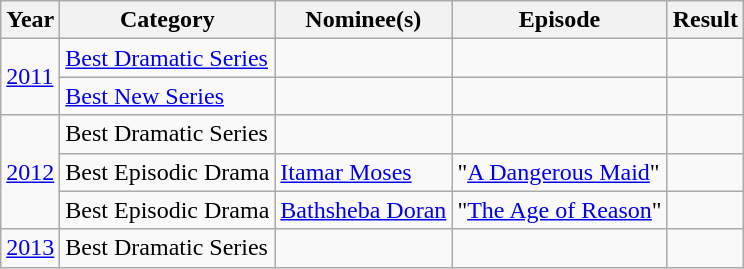<table class="wikitable">
<tr>
<th>Year</th>
<th>Category</th>
<th>Nominee(s)</th>
<th>Episode</th>
<th>Result</th>
</tr>
<tr>
<td rowspan=2><a href='#'>2011</a></td>
<td><a href='#'>Best Dramatic Series</a></td>
<td></td>
<td></td>
<td></td>
</tr>
<tr>
<td><a href='#'>Best New Series</a></td>
<td></td>
<td></td>
<td></td>
</tr>
<tr>
<td rowspan="3"><a href='#'>2012</a></td>
<td>Best Dramatic Series</td>
<td></td>
<td></td>
<td></td>
</tr>
<tr>
<td>Best Episodic Drama</td>
<td><a href='#'>Itamar Moses</a></td>
<td>"<a href='#'>A Dangerous Maid</a>"</td>
<td></td>
</tr>
<tr>
<td>Best Episodic Drama</td>
<td><a href='#'>Bathsheba Doran</a></td>
<td>"<a href='#'>The Age of Reason</a>"</td>
<td></td>
</tr>
<tr>
<td><a href='#'>2013</a></td>
<td>Best Dramatic Series</td>
<td></td>
<td></td>
<td></td>
</tr>
</table>
